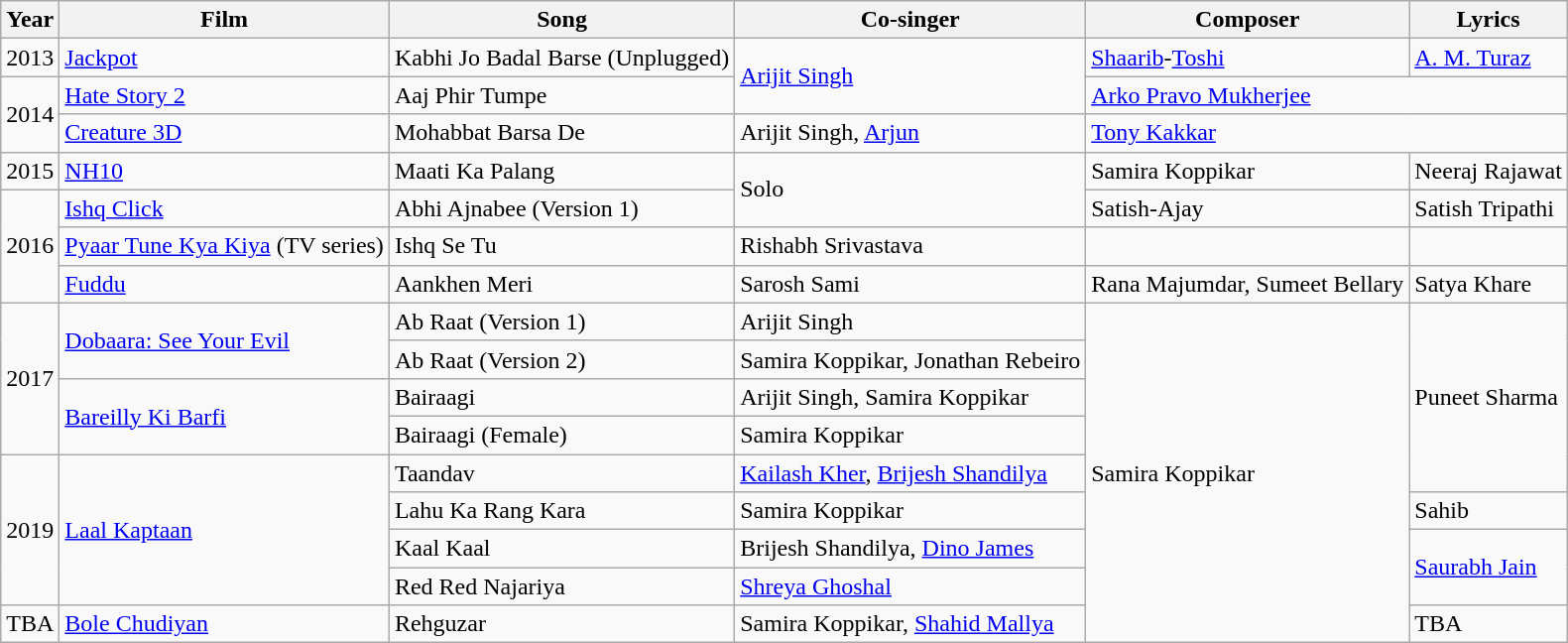<table class="wikitable">
<tr>
<th>Year</th>
<th>Film</th>
<th>Song</th>
<th>Co-singer</th>
<th>Composer</th>
<th>Lyrics</th>
</tr>
<tr>
<td>2013</td>
<td><a href='#'>Jackpot</a></td>
<td>Kabhi Jo Badal Barse (Unplugged)</td>
<td rowspan=2><a href='#'>Arijit Singh</a></td>
<td><a href='#'>Shaarib</a>-<a href='#'>Toshi</a></td>
<td><a href='#'>A. M. Turaz</a></td>
</tr>
<tr>
<td rowspan="2">2014</td>
<td><a href='#'>Hate Story 2</a></td>
<td>Aaj Phir Tumpe</td>
<td colspan=2><a href='#'>Arko Pravo Mukherjee</a></td>
</tr>
<tr>
<td><a href='#'>Creature 3D</a></td>
<td>Mohabbat Barsa De</td>
<td>Arijit Singh, <a href='#'>Arjun</a></td>
<td colspan=2><a href='#'>Tony Kakkar</a></td>
</tr>
<tr>
<td>2015</td>
<td><a href='#'>NH10</a></td>
<td>Maati Ka Palang</td>
<td rowspan=2>Solo</td>
<td>Samira Koppikar</td>
<td>Neeraj Rajawat</td>
</tr>
<tr>
<td rowspan="3">2016</td>
<td><a href='#'>Ishq Click</a></td>
<td>Abhi Ajnabee (Version 1)</td>
<td>Satish-Ajay</td>
<td>Satish Tripathi</td>
</tr>
<tr>
<td><a href='#'>Pyaar Tune Kya Kiya</a> (TV series)</td>
<td>Ishq Se Tu</td>
<td>Rishabh Srivastava</td>
<td></td>
<td></td>
</tr>
<tr>
<td><a href='#'>Fuddu</a></td>
<td>Aankhen Meri</td>
<td>Sarosh Sami</td>
<td>Rana Majumdar, Sumeet Bellary</td>
<td>Satya Khare</td>
</tr>
<tr>
<td rowspan="4">2017</td>
<td rowspan=2><a href='#'>Dobaara: See Your Evil</a></td>
<td>Ab Raat (Version 1)</td>
<td>Arijit Singh</td>
<td rowspan=9>Samira Koppikar</td>
<td rowspan=5>Puneet Sharma</td>
</tr>
<tr>
<td>Ab Raat (Version 2)</td>
<td>Samira Koppikar, Jonathan Rebeiro</td>
</tr>
<tr>
<td rowspan=2><a href='#'>Bareilly Ki Barfi</a></td>
<td>Bairaagi</td>
<td>Arijit Singh, Samira Koppikar</td>
</tr>
<tr>
<td>Bairaagi (Female)</td>
<td>Samira Koppikar</td>
</tr>
<tr>
<td rowspan=4>2019</td>
<td rowspan=4><a href='#'>Laal Kaptaan</a></td>
<td>Taandav</td>
<td><a href='#'>Kailash Kher</a>, <a href='#'>Brijesh Shandilya</a></td>
</tr>
<tr>
<td>Lahu Ka Rang Kara</td>
<td>Samira Koppikar</td>
<td>Sahib</td>
</tr>
<tr>
<td>Kaal Kaal</td>
<td>Brijesh Shandilya, <a href='#'>Dino James</a></td>
<td rowspan=2><a href='#'>Saurabh Jain</a></td>
</tr>
<tr>
<td>Red Red Najariya</td>
<td><a href='#'>Shreya Ghoshal</a></td>
</tr>
<tr>
<td>TBA</td>
<td><a href='#'>Bole Chudiyan</a></td>
<td>Rehguzar</td>
<td>Samira Koppikar, <a href='#'>Shahid Mallya</a></td>
<td>TBA</td>
</tr>
</table>
